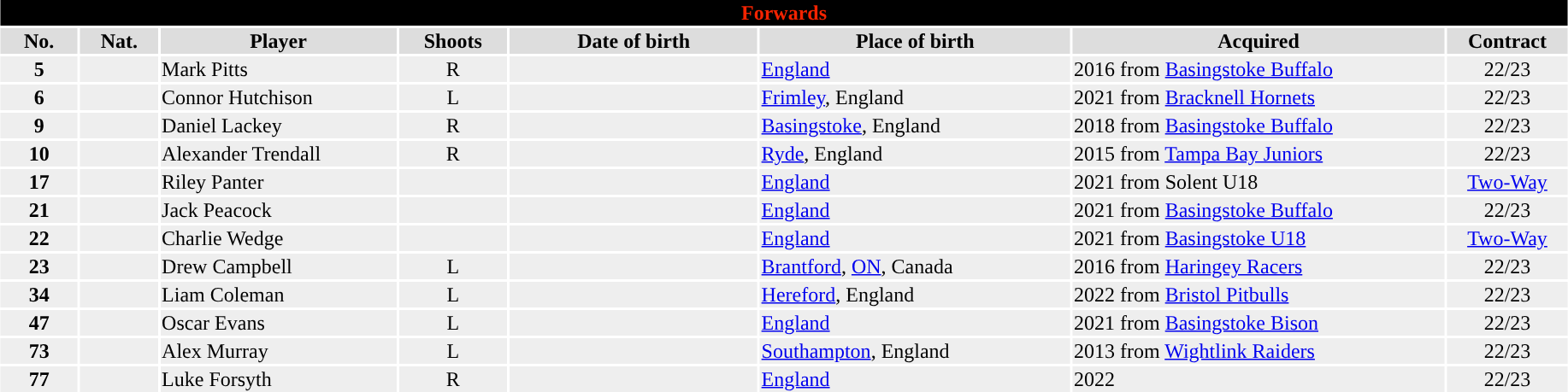<table class="toccolours"  style="width:97%; clear:both; margin:1.5em auto; text-align:center;">
<tr style="background:#ddd;">
<th colspan="11" style="background:black; color:#f42300;”">Forwards</th>
</tr>
<tr style="background:#ddd;">
<th width=5%>No.</th>
<th width=5%>Nat.</th>
<th !width=22%>Player</th>
<th width=7%>Shoots</th>
<th width=16%>Date of birth</th>
<th width=20%>Place of birth</th>
<th width=24%>Acquired</th>
<td><strong>Contract</strong></td>
</tr>
<tr style="background:#eee;">
<td><strong>5</strong></td>
<td></td>
<td align=left>Mark Pitts</td>
<td>R</td>
<td align=left></td>
<td align=left><a href='#'>England</a></td>
<td align=left>2016 from <a href='#'>Basingstoke Buffalo</a></td>
<td>22/23</td>
</tr>
<tr style="background:#eee;">
<td><strong>6</strong></td>
<td></td>
<td align=left>Connor Hutchison</td>
<td>L</td>
<td align=left></td>
<td align=left><a href='#'>Frimley</a>, England</td>
<td align=left>2021 from <a href='#'>Bracknell Hornets</a></td>
<td>22/23</td>
</tr>
<tr style="background:#eee;">
<td><strong>9</strong></td>
<td></td>
<td align=left>Daniel Lackey</td>
<td>R</td>
<td align=left></td>
<td align=left><a href='#'>Basingstoke</a>, England</td>
<td align=left>2018 from <a href='#'>Basingstoke Buffalo</a></td>
<td>22/23</td>
</tr>
<tr style="background:#eee;">
<td><strong>10</strong></td>
<td></td>
<td align=left>Alexander Trendall</td>
<td>R</td>
<td align=left></td>
<td align=left><a href='#'>Ryde</a>, England</td>
<td align=left>2015 from <a href='#'>Tampa Bay Juniors</a></td>
<td>22/23</td>
</tr>
<tr style="background:#eee;">
<td><strong>17</strong></td>
<td></td>
<td align=left>Riley Panter</td>
<td></td>
<td align=left></td>
<td align=left><a href='#'>England</a></td>
<td align=left>2021 from Solent U18</td>
<td><a href='#'>Two-Way</a></td>
</tr>
<tr style="background:#eee;">
<td><strong>21</strong></td>
<td></td>
<td align=left>Jack Peacock</td>
<td></td>
<td align=left></td>
<td align=left><a href='#'>England</a></td>
<td align=left>2021 from <a href='#'>Basingstoke Buffalo</a></td>
<td>22/23</td>
</tr>
<tr style="background:#eee;">
<td><strong>22</strong></td>
<td></td>
<td align=left>Charlie Wedge</td>
<td></td>
<td align=left></td>
<td align=left><a href='#'>England</a></td>
<td align=left>2021 from <a href='#'>Basingstoke U18</a></td>
<td><a href='#'>Two-Way</a></td>
</tr>
<tr style="background:#eee;">
<td><strong>23</strong></td>
<td></td>
<td align=left>Drew Campbell</td>
<td>L</td>
<td align=left></td>
<td align=left><a href='#'>Brantford</a>, <a href='#'>ON</a>, Canada</td>
<td align=left>2016 from <a href='#'>Haringey Racers</a></td>
<td>22/23</td>
</tr>
<tr style="background:#eee;">
<td><strong>34</strong></td>
<td></td>
<td align=left>Liam Coleman</td>
<td>L</td>
<td align=left></td>
<td align=left><a href='#'>Hereford</a>, England</td>
<td align=left>2022 from <a href='#'>Bristol Pitbulls</a></td>
<td>22/23</td>
</tr>
<tr style="background:#eee;">
<td><strong>47</strong></td>
<td></td>
<td align=left>Oscar Evans</td>
<td>L</td>
<td align=left></td>
<td align=left><a href='#'>England</a></td>
<td align=left>2021 from <a href='#'>Basingstoke Bison</a></td>
<td>22/23</td>
</tr>
<tr style="background:#eee;">
<td><strong>73</strong></td>
<td></td>
<td align=left>Alex Murray</td>
<td>L</td>
<td align=left></td>
<td align=left><a href='#'>Southampton</a>, England</td>
<td align=left>2013 from <a href='#'>Wightlink Raiders</a></td>
<td>22/23</td>
</tr>
<tr style="background:#eee;">
<td><strong>77</strong></td>
<td></td>
<td align=left>Luke Forsyth</td>
<td>R</td>
<td align=left></td>
<td align=left><a href='#'>England</a></td>
<td align=left>2022</td>
<td>22/23</td>
</tr>
</table>
